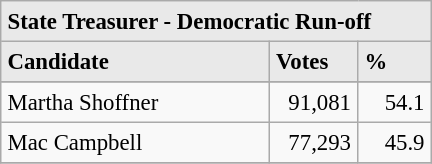<table border="1" cellpadding="4" cellspacing="0" style="text-align:left;margin: 1em 1em 1em 0; background: #f9f9f9; border: 1px #aaa solid; border-collapse: collapse; font-size: 95%;">
<tr style="background-color:#E9E9E9">
<th colspan="3">State Treasurer - Democratic Run-off</th>
</tr>
<tr style="background-color:#E9E9E9">
<th colspan="1" style="width: 170px">Candidate</th>
<th style="width: 50px">Votes</th>
<th style="width: 40px">%</th>
</tr>
<tr>
</tr>
<tr>
<td>Martha Shoffner</td>
<td style="text-align:right;">91,081</td>
<td style="text-align:right;">54.1</td>
</tr>
<tr>
<td>Mac Campbell</td>
<td style="text-align:right;">77,293</td>
<td style="text-align:right;">45.9</td>
</tr>
<tr>
</tr>
</table>
